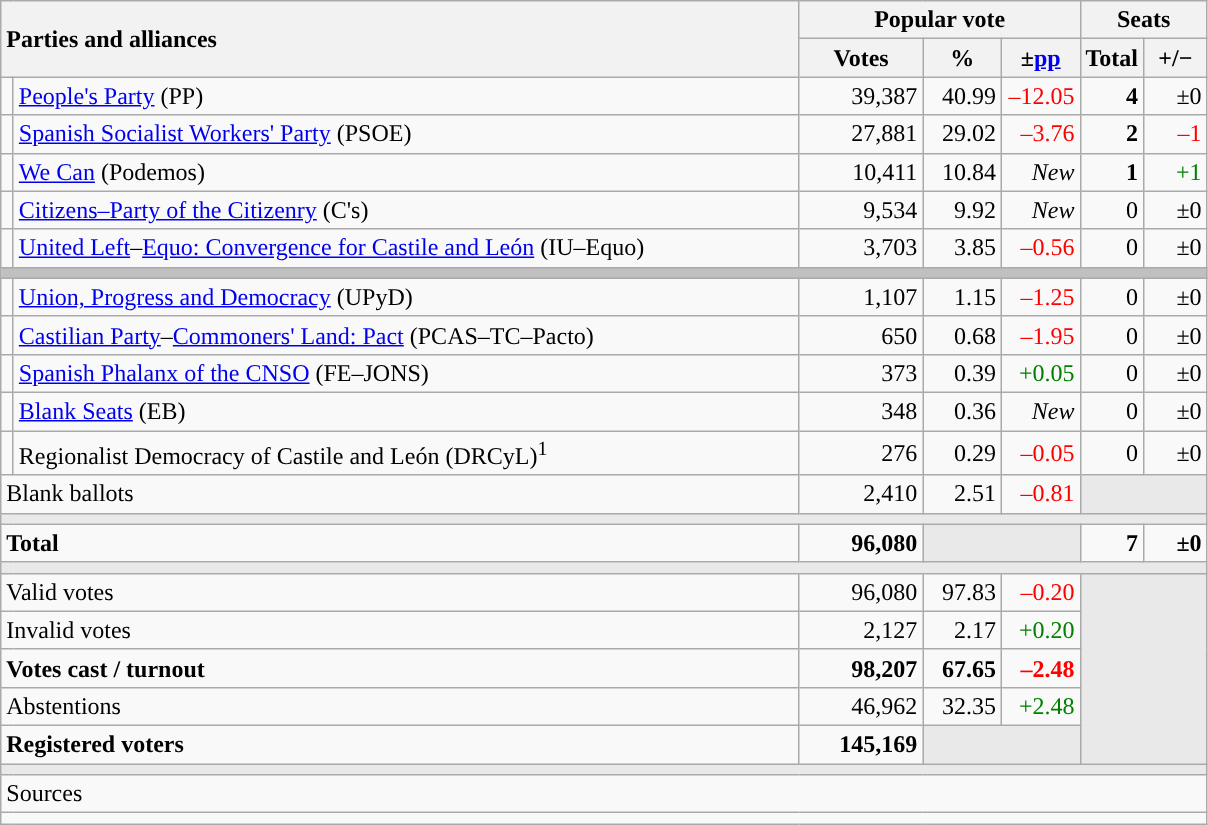<table class="wikitable" style="text-align:right;">
<tr>
<th style="text-align:left;" rowspan="2" colspan="2" width="525">Parties and alliances</th>
<th colspan="3">Popular vote</th>
<th colspan="2">Seats</th>
</tr>
<tr>
<th width="75">Votes</th>
<th width="45">%</th>
<th width="45">±<a href='#'>pp</a></th>
<th width="35">Total</th>
<th width="35">+/−</th>
</tr>
<tr>
<td width="1" style="color:inherit;background:"></td>
<td align="left"><a href='#'>People's Party</a> (PP)</td>
<td>39,387</td>
<td>40.99</td>
<td style="color:red;">–12.05</td>
<td><strong>4</strong></td>
<td>±0</td>
</tr>
<tr>
<td style="color:inherit;background:"></td>
<td align="left"><a href='#'>Spanish Socialist Workers' Party</a> (PSOE)</td>
<td>27,881</td>
<td>29.02</td>
<td style="color:red;">–3.76</td>
<td><strong>2</strong></td>
<td style="color:red;">–1</td>
</tr>
<tr>
<td style="color:inherit;background:"></td>
<td align="left"><a href='#'>We Can</a> (Podemos)</td>
<td>10,411</td>
<td>10.84</td>
<td><em>New</em></td>
<td><strong>1</strong></td>
<td style="color:green;">+1</td>
</tr>
<tr>
<td style="color:inherit;background:"></td>
<td align="left"><a href='#'>Citizens–Party of the Citizenry</a> (C's)</td>
<td>9,534</td>
<td>9.92</td>
<td><em>New</em></td>
<td>0</td>
<td>±0</td>
</tr>
<tr>
<td style="color:inherit;background:"></td>
<td align="left"><a href='#'>United Left</a>–<a href='#'>Equo: Convergence for Castile and León</a> (IU–Equo)</td>
<td>3,703</td>
<td>3.85</td>
<td style="color:red;">–0.56</td>
<td>0</td>
<td>±0</td>
</tr>
<tr>
<td colspan="7" bgcolor="#C0C0C0"></td>
</tr>
<tr>
<td style="color:inherit;background:"></td>
<td align="left"><a href='#'>Union, Progress and Democracy</a> (UPyD)</td>
<td>1,107</td>
<td>1.15</td>
<td style="color:red;">–1.25</td>
<td>0</td>
<td>±0</td>
</tr>
<tr>
<td style="color:inherit;background:"></td>
<td align="left"><a href='#'>Castilian Party</a>–<a href='#'>Commoners' Land: Pact</a> (PCAS–TC–Pacto)</td>
<td>650</td>
<td>0.68</td>
<td style="color:red;">–1.95</td>
<td>0</td>
<td>±0</td>
</tr>
<tr>
<td style="color:inherit;background:"></td>
<td align="left"><a href='#'>Spanish Phalanx of the CNSO</a> (FE–JONS)</td>
<td>373</td>
<td>0.39</td>
<td style="color:green;">+0.05</td>
<td>0</td>
<td>±0</td>
</tr>
<tr>
<td style="color:inherit;background:"></td>
<td align="left"><a href='#'>Blank Seats</a> (EB)</td>
<td>348</td>
<td>0.36</td>
<td><em>New</em></td>
<td>0</td>
<td>±0</td>
</tr>
<tr>
<td style="color:inherit;background:"></td>
<td align="left">Regionalist Democracy of Castile and León (DRCyL)<sup>1</sup></td>
<td>276</td>
<td>0.29</td>
<td style="color:red;">–0.05</td>
<td>0</td>
<td>±0</td>
</tr>
<tr>
<td align="left" colspan="2">Blank ballots</td>
<td>2,410</td>
<td>2.51</td>
<td style="color:red;">–0.81</td>
<td bgcolor="#E9E9E9" colspan="2"></td>
</tr>
<tr>
<td colspan="7" bgcolor="#E9E9E9"></td>
</tr>
<tr style="font-weight:bold;">
<td align="left" colspan="2">Total</td>
<td>96,080</td>
<td bgcolor="#E9E9E9" colspan="2"></td>
<td>7</td>
<td>±0</td>
</tr>
<tr>
<td colspan="7" bgcolor="#E9E9E9"></td>
</tr>
<tr>
<td align="left" colspan="2">Valid votes</td>
<td>96,080</td>
<td>97.83</td>
<td style="color:red;">–0.20</td>
<td bgcolor="#E9E9E9" colspan="2" rowspan="5"></td>
</tr>
<tr>
<td align="left" colspan="2">Invalid votes</td>
<td>2,127</td>
<td>2.17</td>
<td style="color:green;">+0.20</td>
</tr>
<tr style="font-weight:bold;">
<td align="left" colspan="2">Votes cast / turnout</td>
<td>98,207</td>
<td>67.65</td>
<td style="color:red;">–2.48</td>
</tr>
<tr>
<td align="left" colspan="2">Abstentions</td>
<td>46,962</td>
<td>32.35</td>
<td style="color:green;">+2.48</td>
</tr>
<tr style="font-weight:bold;">
<td align="left" colspan="2">Registered voters</td>
<td>145,169</td>
<td bgcolor="#E9E9E9" colspan="2"></td>
</tr>
<tr>
<td colspan="7" bgcolor="#E9E9E9"></td>
</tr>
<tr>
<td align="left" colspan="7">Sources</td>
</tr>
<tr>
<td colspan="7" style="text-align:left; max-width:790px;"></td>
</tr>
</table>
